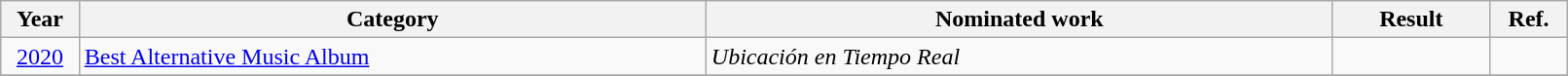<table class="wikitable" style="width:85%;">
<tr>
<th width=5%>Year</th>
<th style="width:40%;">Category</th>
<th style="width:40%;">Nominated work</th>
<th style="width:10%;">Result</th>
<th style="width:5%;">Ref.</th>
</tr>
<tr>
<td style="text-align:center;"><a href='#'>2020</a></td>
<td><a href='#'>Best Alternative Music Album</a></td>
<td><em>Ubicación en Tiempo Real</em></td>
<td></td>
<td></td>
</tr>
<tr>
</tr>
</table>
